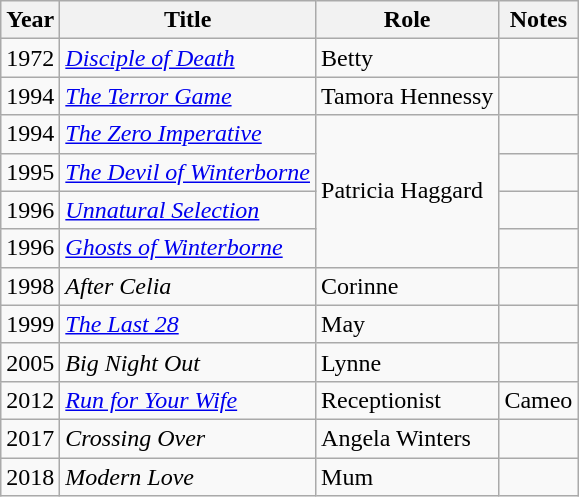<table class="wikitable sortable">
<tr>
<th>Year</th>
<th>Title</th>
<th>Role</th>
<th>Notes</th>
</tr>
<tr>
<td>1972</td>
<td><em><a href='#'>Disciple of Death</a></em></td>
<td>Betty</td>
<td></td>
</tr>
<tr>
<td>1994</td>
<td><em><a href='#'>The Terror Game</a></em></td>
<td>Tamora Hennessy</td>
<td></td>
</tr>
<tr>
<td>1994</td>
<td><em><a href='#'>The Zero Imperative</a></em></td>
<td rowspan=4>Patricia Haggard</td>
<td></td>
</tr>
<tr>
<td>1995</td>
<td><em><a href='#'>The Devil of Winterborne</a></em></td>
<td></td>
</tr>
<tr>
<td>1996</td>
<td><em><a href='#'>Unnatural Selection</a></em></td>
<td></td>
</tr>
<tr>
<td>1996</td>
<td><em><a href='#'>Ghosts of Winterborne</a></em></td>
<td></td>
</tr>
<tr>
<td>1998</td>
<td><em>After Celia</em></td>
<td>Corinne</td>
<td></td>
</tr>
<tr>
<td>1999</td>
<td><em><a href='#'>The Last 28</a></em></td>
<td>May</td>
<td></td>
</tr>
<tr>
<td>2005</td>
<td><em>Big Night Out</em></td>
<td>Lynne</td>
<td></td>
</tr>
<tr>
<td>2012</td>
<td><em><a href='#'>Run for Your Wife</a></em></td>
<td>Receptionist</td>
<td>Cameo</td>
</tr>
<tr>
<td>2017</td>
<td><em>Crossing Over</em></td>
<td>Angela Winters</td>
<td></td>
</tr>
<tr>
<td>2018</td>
<td><em>Modern Love</em></td>
<td>Mum</td>
<td></td>
</tr>
</table>
